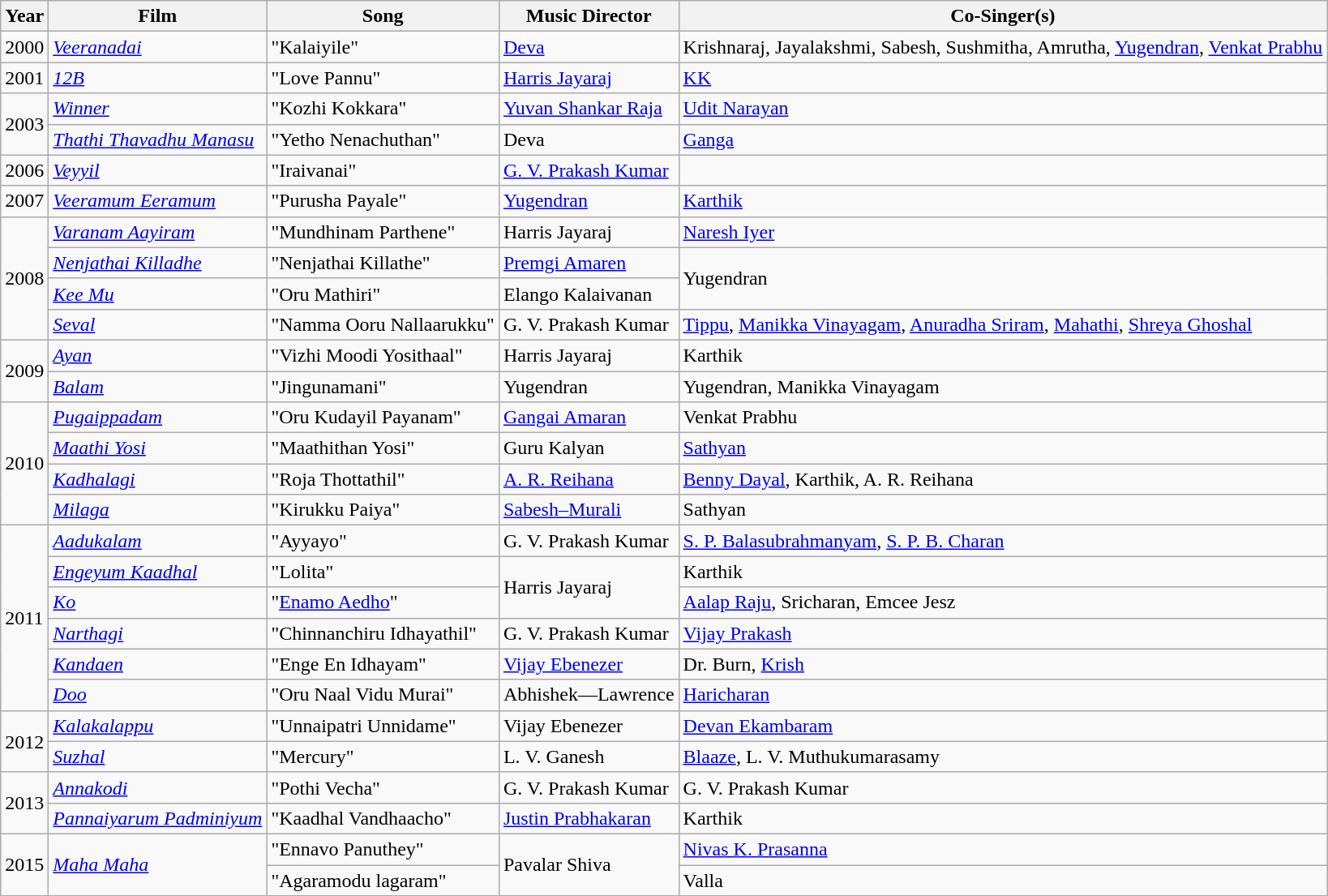<table class="wikitable">
<tr>
<th>Year</th>
<th>Film</th>
<th>Song</th>
<th>Music Director</th>
<th>Co-Singer(s)</th>
</tr>
<tr>
<td>2000</td>
<td><em><a href='#'>Veeranadai</a></em></td>
<td>"Kalaiyile"</td>
<td><a href='#'>Deva</a></td>
<td>Krishnaraj, Jayalakshmi, Sabesh, Sushmitha, Amrutha, <a href='#'>Yugendran</a>, <a href='#'>Venkat Prabhu</a></td>
</tr>
<tr>
<td>2001</td>
<td><em><a href='#'>12B</a></em></td>
<td>"Love Pannu"</td>
<td><a href='#'>Harris Jayaraj</a></td>
<td><a href='#'>KK</a></td>
</tr>
<tr>
<td rowspan="2">2003</td>
<td><em><a href='#'>Winner</a></em></td>
<td>"Kozhi Kokkara"</td>
<td><a href='#'>Yuvan Shankar Raja</a></td>
<td><a href='#'>Udit Narayan</a></td>
</tr>
<tr>
<td><em><a href='#'>Thathi Thavadhu Manasu</a></em></td>
<td>"Yetho Nenachuthan"</td>
<td>Deva</td>
<td><a href='#'>Ganga</a></td>
</tr>
<tr>
<td>2006</td>
<td><em><a href='#'>Veyyil</a></em></td>
<td>"Iraivanai"</td>
<td><a href='#'>G. V. Prakash Kumar</a></td>
<td></td>
</tr>
<tr>
<td>2007</td>
<td><em><a href='#'>Veeramum Eeramum</a></em></td>
<td>"Purusha Payale"</td>
<td><a href='#'>Yugendran</a></td>
<td><a href='#'>Karthik</a></td>
</tr>
<tr>
<td rowspan="4">2008</td>
<td><em><a href='#'>Varanam Aayiram</a></em></td>
<td>"Mundhinam Parthene"</td>
<td>Harris Jayaraj</td>
<td><a href='#'>Naresh Iyer</a></td>
</tr>
<tr>
<td><em><a href='#'>Nenjathai Killadhe</a></em></td>
<td>"Nenjathai Killathe"</td>
<td><a href='#'>Premgi Amaren</a></td>
<td rowspan="2">Yugendran</td>
</tr>
<tr>
<td><em><a href='#'>Kee Mu</a></em></td>
<td>"Oru Mathiri"</td>
<td>Elango Kalaivanan</td>
</tr>
<tr>
<td><em><a href='#'>Seval</a></em></td>
<td>"Namma Ooru Nallaarukku"</td>
<td>G. V. Prakash Kumar</td>
<td><a href='#'>Tippu</a>, <a href='#'>Manikka Vinayagam</a>, <a href='#'>Anuradha Sriram</a>, <a href='#'>Mahathi</a>, <a href='#'>Shreya Ghoshal</a></td>
</tr>
<tr>
<td rowspan="2">2009</td>
<td><em><a href='#'>Ayan</a></em></td>
<td>"Vizhi Moodi Yosithaal"</td>
<td>Harris Jayaraj</td>
<td>Karthik</td>
</tr>
<tr>
<td><em><a href='#'>Balam</a></em></td>
<td>"Jingunamani"</td>
<td>Yugendran</td>
<td>Yugendran, Manikka Vinayagam</td>
</tr>
<tr>
<td rowspan="4">2010</td>
<td><em><a href='#'>Pugaippadam</a></em></td>
<td>"Oru Kudayil Payanam"</td>
<td><a href='#'>Gangai Amaran</a></td>
<td>Venkat Prabhu</td>
</tr>
<tr>
<td><em><a href='#'>Maathi Yosi</a></em></td>
<td>"Maathithan Yosi"</td>
<td>Guru Kalyan</td>
<td><a href='#'>Sathyan</a></td>
</tr>
<tr>
<td><em><a href='#'>Kadhalagi</a></em></td>
<td>"Roja Thottathil"</td>
<td><a href='#'>A. R. Reihana</a></td>
<td><a href='#'>Benny Dayal</a>, Karthik, A. R. Reihana</td>
</tr>
<tr>
<td><em><a href='#'>Milaga</a></em></td>
<td>"Kirukku Paiya"</td>
<td><a href='#'>Sabesh–Murali</a></td>
<td>Sathyan</td>
</tr>
<tr>
<td rowspan="6">2011</td>
<td><em><a href='#'>Aadukalam</a></em></td>
<td>"Ayyayo"</td>
<td>G. V. Prakash Kumar</td>
<td><a href='#'>S. P. Balasubrahmanyam</a>, <a href='#'>S. P. B. Charan</a></td>
</tr>
<tr>
<td><em><a href='#'>Engeyum Kaadhal</a></em></td>
<td>"Lolita"</td>
<td rowspan="2">Harris Jayaraj</td>
<td>Karthik</td>
</tr>
<tr>
<td><em><a href='#'>Ko</a></em></td>
<td>"<a href='#'>Enamo Aedho</a>"</td>
<td><a href='#'>Aalap Raju</a>, Sricharan, Emcee Jesz</td>
</tr>
<tr>
<td><em><a href='#'>Narthagi</a></em></td>
<td>"Chinnanchiru Idhayathil"</td>
<td>G. V. Prakash Kumar</td>
<td><a href='#'>Vijay Prakash</a></td>
</tr>
<tr>
<td><em><a href='#'>Kandaen</a></em></td>
<td>"Enge En Idhayam"</td>
<td><a href='#'>Vijay Ebenezer</a></td>
<td>Dr. Burn, <a href='#'>Krish</a></td>
</tr>
<tr>
<td><em><a href='#'>Doo</a></em></td>
<td>"Oru Naal Vidu Murai"</td>
<td>Abhishek—Lawrence</td>
<td><a href='#'>Haricharan</a></td>
</tr>
<tr>
<td rowspan="2">2012</td>
<td><em><a href='#'>Kalakalappu</a></em></td>
<td>"Unnaipatri Unnidame"</td>
<td>Vijay Ebenezer</td>
<td><a href='#'>Devan Ekambaram</a></td>
</tr>
<tr>
<td><em><a href='#'>Suzhal</a></em></td>
<td>"Mercury"</td>
<td>L. V. Ganesh</td>
<td><a href='#'>Blaaze</a>, L. V. Muthukumarasamy</td>
</tr>
<tr>
<td rowspan="2">2013</td>
<td><em><a href='#'>Annakodi</a></em></td>
<td>"Pothi Vecha"</td>
<td>G. V. Prakash Kumar</td>
<td>G. V. Prakash Kumar</td>
</tr>
<tr>
<td><em><a href='#'>Pannaiyarum Padminiyum</a></em></td>
<td>"Kaadhal Vandhaacho"</td>
<td><a href='#'>Justin Prabhakaran</a></td>
<td>Karthik</td>
</tr>
<tr>
<td rowspan="2">2015</td>
<td rowspan="2"><em><a href='#'>Maha Maha</a></em></td>
<td>"Ennavo Panuthey"</td>
<td rowspan="2">Pavalar Shiva</td>
<td><a href='#'>Nivas K. Prasanna</a></td>
</tr>
<tr>
<td>"Agaramodu lagaram"</td>
<td>Valla</td>
</tr>
<tr>
</tr>
</table>
